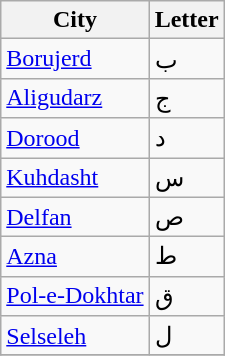<table class="wikitable" border="1">
<tr>
<th>City</th>
<th>Letter</th>
</tr>
<tr>
<td><a href='#'>Borujerd</a></td>
<td>ب</td>
</tr>
<tr>
<td><a href='#'>Aligudarz</a></td>
<td>ج</td>
</tr>
<tr>
<td><a href='#'>Dorood</a></td>
<td>د</td>
</tr>
<tr>
<td><a href='#'>Kuhdasht</a></td>
<td>س</td>
</tr>
<tr>
<td><a href='#'>Delfan</a></td>
<td>ص</td>
</tr>
<tr>
<td><a href='#'>Azna</a></td>
<td>ط</td>
</tr>
<tr>
<td><a href='#'>Pol-e-Dokhtar</a></td>
<td>ق</td>
</tr>
<tr>
<td><a href='#'>Selseleh</a></td>
<td>ل</td>
</tr>
<tr>
</tr>
</table>
